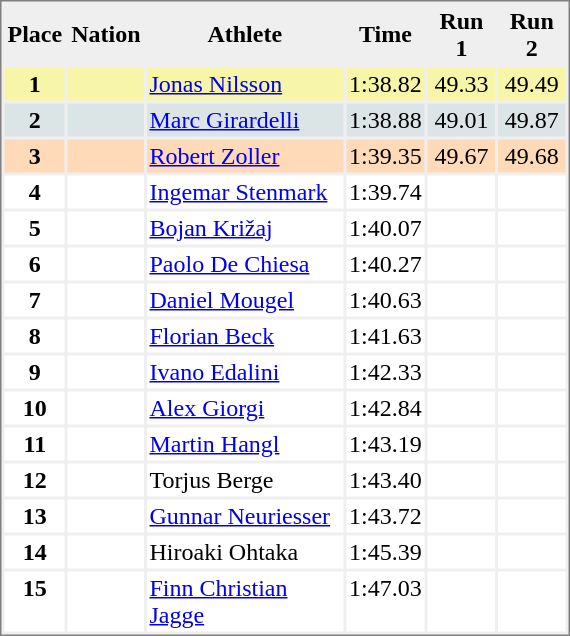<table style="border-style:solid;border-width:1px;border-color:#808080;background-color:#EFEFEF" cellspacing="2" cellpadding="2" width="380px">
<tr bgcolor="#EFEFEF">
<th>Place</th>
<th>Nation</th>
<th>Athlete</th>
<th>Time</th>
<th>Run 1</th>
<th>Run 2</th>
</tr>
<tr align="center" valign="top" bgcolor="#F7F6A8">
<th>1</th>
<td></td>
<td align="left"><a href='#'>Jonas Nilsson</a></td>
<td align="left">1:38.82</td>
<td>49.33</td>
<td>49.49</td>
</tr>
<tr align="center" valign="top" bgcolor="#DCE5E5">
<th>2</th>
<td></td>
<td align="left"><a href='#'>Marc Girardelli</a></td>
<td align="left">1:38.88</td>
<td>49.01</td>
<td>49.87</td>
</tr>
<tr align="center" valign="top" bgcolor="#FFDAB9">
<th>3</th>
<td></td>
<td align="left"><a href='#'>Robert Zoller</a></td>
<td align="left">1:39.35</td>
<td>49.67</td>
<td>49.68</td>
</tr>
<tr align="center" valign="top" bgcolor="#FFFFFF">
<th>4</th>
<td></td>
<td align="left"><a href='#'>Ingemar Stenmark</a></td>
<td align="left">1:39.74</td>
<td></td>
<td></td>
</tr>
<tr align="center" valign="top" bgcolor="#FFFFFF">
<th>5</th>
<td></td>
<td align="left"><a href='#'>Bojan Križaj</a></td>
<td align="left">1:40.07</td>
<td></td>
<td></td>
</tr>
<tr align="center" valign="top" bgcolor="#FFFFFF">
<th>6</th>
<td></td>
<td align="left"><a href='#'>Paolo De Chiesa</a></td>
<td align="left">1:40.27</td>
<td></td>
<td></td>
</tr>
<tr align="center" valign="top" bgcolor="#FFFFFF">
<th>7</th>
<td></td>
<td align="left"><a href='#'>Daniel Mougel</a></td>
<td align="left">1:40.63</td>
<td></td>
<td></td>
</tr>
<tr align="center" valign="top" bgcolor="#FFFFFF">
<th>8</th>
<td></td>
<td align="left"><a href='#'>Florian Beck</a></td>
<td align="left">1:41.63</td>
<td></td>
<td></td>
</tr>
<tr align="center" valign="top" bgcolor="#FFFFFF">
<th>9</th>
<td></td>
<td align="left"><a href='#'>Ivano Edalini</a></td>
<td align="left">1:42.33</td>
<td></td>
<td></td>
</tr>
<tr align="center" valign="top" bgcolor="#FFFFFF">
<th>10</th>
<td></td>
<td align="left"><a href='#'>Alex Giorgi</a></td>
<td align="left">1:42.84</td>
<td></td>
<td></td>
</tr>
<tr align="center" valign="top" bgcolor="#FFFFFF">
<th>11</th>
<td></td>
<td align="left"><a href='#'>Martin Hangl</a></td>
<td align="left">1:43.19</td>
<td></td>
<td></td>
</tr>
<tr align="center" valign="top" bgcolor="#FFFFFF">
<th>12</th>
<td></td>
<td align="left">Torjus Berge</td>
<td align="left">1:43.40</td>
<td></td>
<td></td>
</tr>
<tr align="center" valign="top" bgcolor="#FFFFFF">
<th>13</th>
<td></td>
<td align="left"><a href='#'>Gunnar Neuriesser</a></td>
<td align="left">1:43.72</td>
<td></td>
<td></td>
</tr>
<tr align="center" valign="top" bgcolor="#FFFFFF">
<th>14</th>
<td></td>
<td align="left">Hiroaki Ohtaka</td>
<td align="left">1:45.39</td>
<td></td>
<td></td>
</tr>
<tr align="center" valign="top" bgcolor="#FFFFFF">
<th>15</th>
<td></td>
<td align="left"><a href='#'>Finn Christian Jagge</a></td>
<td align="left">1:47.03</td>
<td></td>
<td></td>
</tr>
</table>
